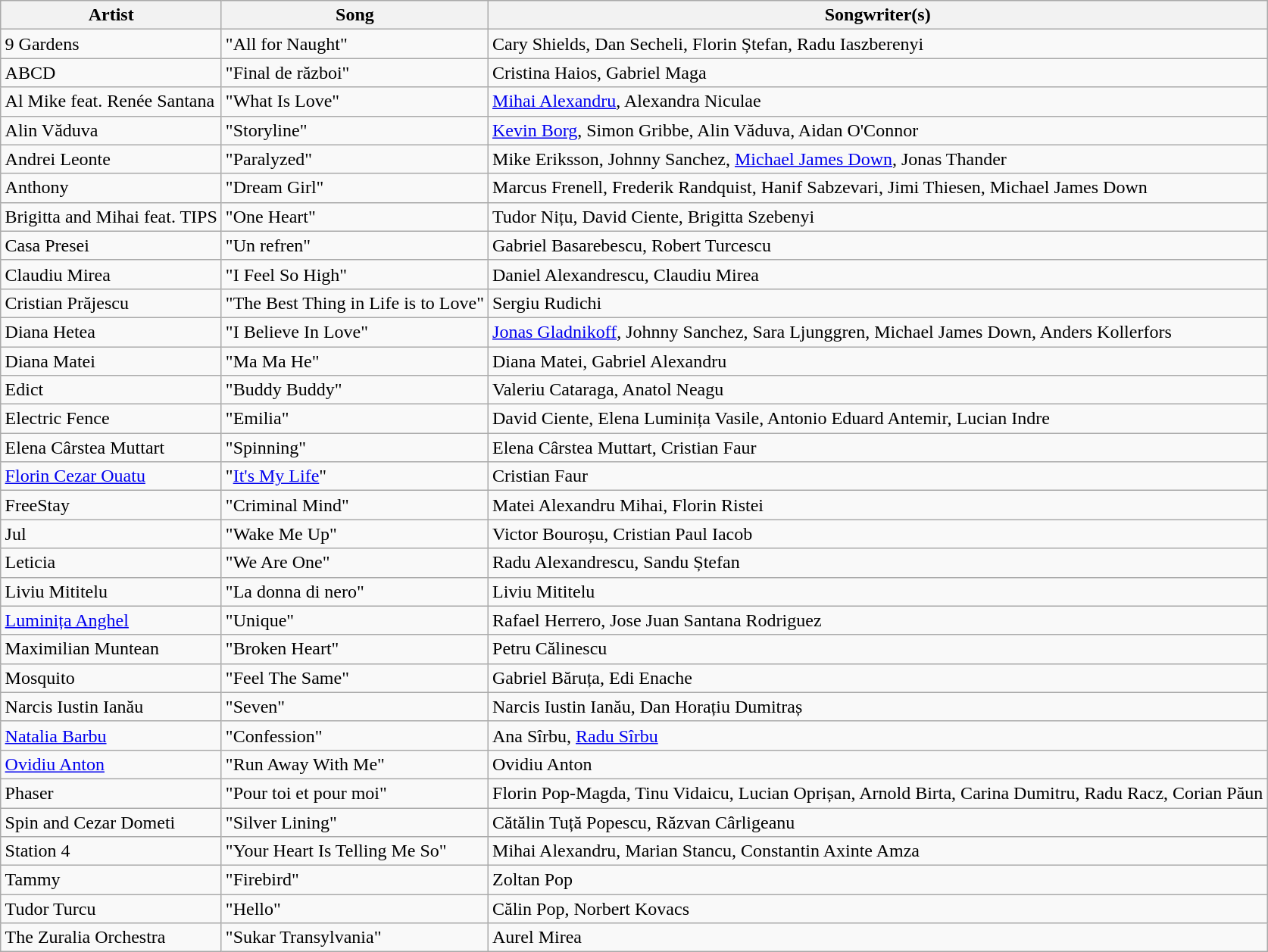<table class="sortable wikitable" style="margin: 1em auto 1em auto; text-align:left">
<tr>
<th>Artist</th>
<th>Song</th>
<th>Songwriter(s)</th>
</tr>
<tr>
<td>9 Gardens</td>
<td>"All for Naught"</td>
<td>Cary Shields, Dan Secheli, Florin Ștefan, Radu Iaszberenyi</td>
</tr>
<tr>
<td>ABCD</td>
<td>"Final de război"</td>
<td>Cristina Haios, Gabriel Maga</td>
</tr>
<tr>
<td>Al Mike feat. Renée Santana</td>
<td>"What Is Love"</td>
<td><a href='#'>Mihai Alexandru</a>, Alexandra Niculae</td>
</tr>
<tr>
<td>Alin Văduva</td>
<td>"Storyline"</td>
<td><a href='#'>Kevin Borg</a>, Simon Gribbe, Alin Văduva, Aidan O'Connor</td>
</tr>
<tr>
<td>Andrei Leonte</td>
<td>"Paralyzed"</td>
<td>Mike Eriksson, Johnny Sanchez, <a href='#'>Michael James Down</a>, Jonas Thander</td>
</tr>
<tr>
<td>Anthony</td>
<td>"Dream Girl"</td>
<td>Marcus Frenell, Frederik Randquist, Hanif Sabzevari, Jimi Thiesen, Michael James Down</td>
</tr>
<tr>
<td>Brigitta and Mihai feat. TIPS</td>
<td>"One Heart"</td>
<td>Tudor Nițu, David Ciente, Brigitta Szebenyi</td>
</tr>
<tr>
<td>Casa Presei</td>
<td>"Un refren"</td>
<td>Gabriel Basarebescu, Robert Turcescu</td>
</tr>
<tr>
<td>Claudiu Mirea</td>
<td>"I Feel So High"</td>
<td>Daniel Alexandrescu, Claudiu Mirea</td>
</tr>
<tr>
<td>Cristian Prăjescu</td>
<td>"The Best Thing in Life is to Love"</td>
<td>Sergiu Rudichi</td>
</tr>
<tr>
<td>Diana Hetea</td>
<td>"I Believe In Love"</td>
<td><a href='#'>Jonas Gladnikoff</a>, Johnny Sanchez, Sara Ljunggren, Michael James Down, Anders Kollerfors</td>
</tr>
<tr>
<td>Diana Matei</td>
<td>"Ma Ma He"</td>
<td>Diana Matei, Gabriel Alexandru</td>
</tr>
<tr>
<td>Edict</td>
<td>"Buddy Buddy"</td>
<td>Valeriu Cataraga, Anatol Neagu</td>
</tr>
<tr>
<td>Electric Fence</td>
<td>"Emilia"</td>
<td>David Ciente, Elena Luminița Vasile, Antonio Eduard Antemir, Lucian Indre</td>
</tr>
<tr>
<td>Elena Cârstea Muttart</td>
<td>"Spinning"</td>
<td>Elena Cârstea Muttart, Cristian Faur</td>
</tr>
<tr>
<td><a href='#'>Florin Cezar Ouatu</a></td>
<td>"<a href='#'>It's My Life</a>"</td>
<td>Cristian Faur</td>
</tr>
<tr>
<td>FreeStay</td>
<td>"Criminal Mind"</td>
<td>Matei Alexandru Mihai, Florin Ristei</td>
</tr>
<tr>
<td>Jul</td>
<td>"Wake Me Up"</td>
<td>Victor Bouroșu, Cristian Paul Iacob</td>
</tr>
<tr>
<td>Leticia</td>
<td>"We Are One"</td>
<td>Radu Alexandrescu, Sandu Ștefan</td>
</tr>
<tr>
<td>Liviu Mititelu</td>
<td>"La donna di nero"</td>
<td>Liviu Mititelu</td>
</tr>
<tr>
<td><a href='#'>Luminița Anghel</a></td>
<td>"Unique"</td>
<td>Rafael Herrero, Jose Juan Santana Rodriguez</td>
</tr>
<tr>
<td>Maximilian Muntean</td>
<td>"Broken Heart"</td>
<td>Petru Călinescu</td>
</tr>
<tr>
<td>Mosquito</td>
<td>"Feel The Same"</td>
<td>Gabriel Băruța, Edi Enache</td>
</tr>
<tr>
<td>Narcis Iustin Ianău</td>
<td>"Seven"</td>
<td>Narcis Iustin Ianău, Dan Horațiu Dumitraș</td>
</tr>
<tr>
<td><a href='#'>Natalia Barbu</a></td>
<td>"Confession"</td>
<td>Ana Sîrbu, <a href='#'>Radu Sîrbu</a></td>
</tr>
<tr>
<td><a href='#'>Ovidiu Anton</a></td>
<td>"Run Away With Me"</td>
<td>Ovidiu Anton</td>
</tr>
<tr>
<td>Phaser</td>
<td>"Pour toi et pour moi"</td>
<td>Florin Pop-Magda, Tinu Vidaicu, Lucian Oprișan, Arnold Birta, Carina Dumitru, Radu Racz, Corian Păun</td>
</tr>
<tr>
<td>Spin and Cezar Dometi</td>
<td>"Silver Lining"</td>
<td>Cătălin Tuță Popescu, Răzvan Cârligeanu</td>
</tr>
<tr>
<td>Station 4</td>
<td>"Your Heart Is Telling Me So"</td>
<td>Mihai Alexandru, Marian Stancu, Constantin Axinte Amza</td>
</tr>
<tr>
<td>Tammy</td>
<td>"Firebird"</td>
<td>Zoltan Pop</td>
</tr>
<tr>
<td>Tudor Turcu</td>
<td>"Hello"</td>
<td>Călin Pop, Norbert Kovacs</td>
</tr>
<tr>
<td data-sort-value="Zuralia Orchestra, The">The Zuralia Orchestra</td>
<td>"Sukar Transylvania"</td>
<td>Aurel Mirea</td>
</tr>
</table>
